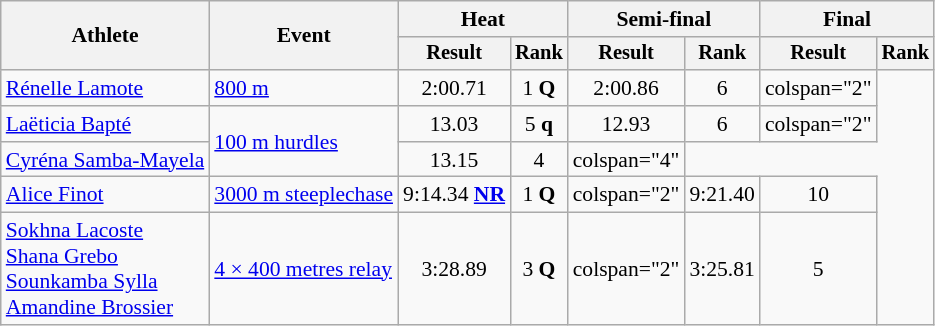<table class="wikitable" style="font-size:90%">
<tr>
<th rowspan="2">Athlete</th>
<th rowspan="2">Event</th>
<th colspan="2">Heat</th>
<th colspan="2">Semi-final</th>
<th colspan="2">Final</th>
</tr>
<tr style="font-size:95%">
<th>Result</th>
<th>Rank</th>
<th>Result</th>
<th>Rank</th>
<th>Result</th>
<th>Rank</th>
</tr>
<tr align=center>
<td align=left><a href='#'>Rénelle Lamote</a></td>
<td align=left><a href='#'>800 m</a></td>
<td>2:00.71</td>
<td>1 <strong>Q</strong></td>
<td>2:00.86</td>
<td>6</td>
<td>colspan="2" </td>
</tr>
<tr align=center>
<td align=left><a href='#'>Laëticia Bapté</a></td>
<td rowspan="2" align=left><a href='#'>100 m hurdles</a></td>
<td>13.03</td>
<td>5 <strong>q</strong></td>
<td>12.93</td>
<td>6</td>
<td>colspan="2" </td>
</tr>
<tr align=center>
<td align=left><a href='#'>Cyréna Samba-Mayela</a></td>
<td>13.15</td>
<td>4</td>
<td>colspan="4" </td>
</tr>
<tr align=center>
<td align=left><a href='#'>Alice Finot</a></td>
<td align=left><a href='#'>3000 m steeplechase</a></td>
<td>9:14.34 <strong><a href='#'>NR</a></strong></td>
<td>1 <strong>Q</strong></td>
<td>colspan="2" </td>
<td>9:21.40</td>
<td>10</td>
</tr>
<tr align=center>
<td align=left><a href='#'>Sokhna Lacoste</a><br><a href='#'>Shana Grebo</a><br><a href='#'>Sounkamba Sylla</a><br><a href='#'>Amandine Brossier</a></td>
<td align=left><a href='#'>4 × 400 metres relay</a></td>
<td>3:28.89 </td>
<td>3 <strong>Q</strong></td>
<td>colspan="2" </td>
<td>3:25.81 </td>
<td>5</td>
</tr>
</table>
